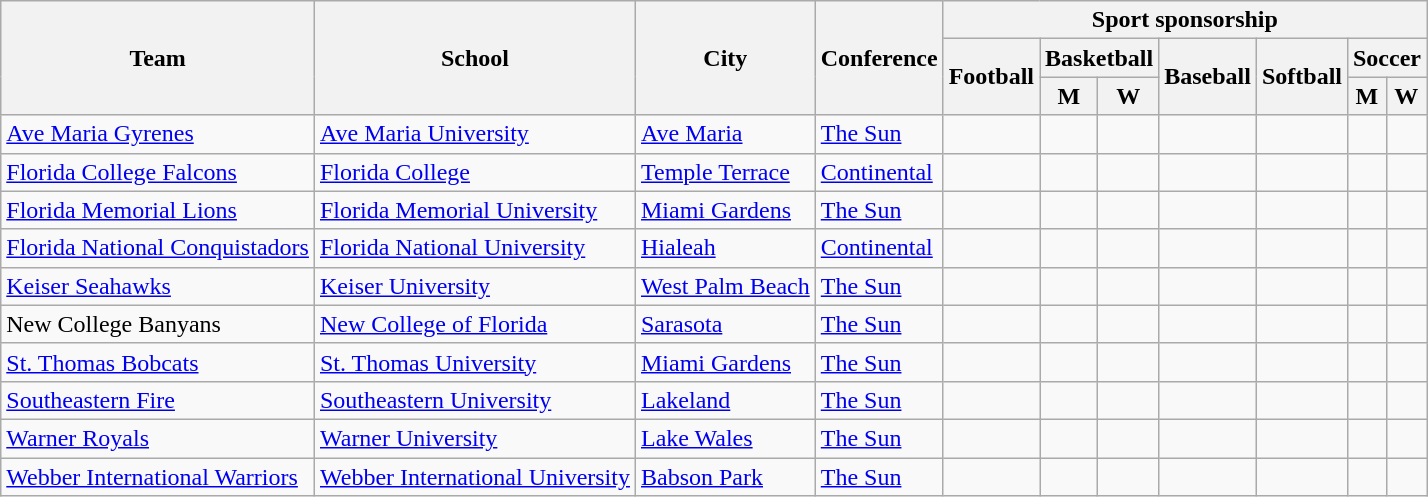<table class="sortable wikitable">
<tr>
<th rowspan=3>Team</th>
<th rowspan=3>School</th>
<th rowspan=3>City</th>
<th rowspan=3>Conference</th>
<th colspan=7>Sport sponsorship</th>
</tr>
<tr>
<th rowspan=2>Football</th>
<th colspan=2>Basketball</th>
<th rowspan=2>Baseball</th>
<th rowspan=2>Softball</th>
<th colspan=2>Soccer</th>
</tr>
<tr>
<th>M</th>
<th>W</th>
<th>M</th>
<th>W</th>
</tr>
<tr>
<td><a href='#'>Ave Maria Gyrenes</a></td>
<td><a href='#'>Ave Maria University</a></td>
<td><a href='#'>Ave Maria</a></td>
<td><a href='#'>The Sun</a></td>
<td></td>
<td></td>
<td></td>
<td></td>
<td></td>
<td></td>
<td></td>
</tr>
<tr>
<td><a href='#'>Florida College Falcons</a></td>
<td><a href='#'>Florida College</a></td>
<td><a href='#'>Temple Terrace</a></td>
<td><a href='#'>Continental</a></td>
<td></td>
<td></td>
<td></td>
<td></td>
<td></td>
<td></td>
<td></td>
</tr>
<tr>
<td><a href='#'>Florida Memorial Lions</a></td>
<td><a href='#'>Florida Memorial University</a></td>
<td><a href='#'>Miami Gardens</a></td>
<td><a href='#'>The Sun</a></td>
<td> </td>
<td></td>
<td></td>
<td></td>
<td></td>
<td></td>
<td></td>
</tr>
<tr>
<td><a href='#'>Florida National Conquistadors</a></td>
<td><a href='#'>Florida National University</a></td>
<td><a href='#'>Hialeah</a></td>
<td><a href='#'>Continental</a></td>
<td></td>
<td></td>
<td></td>
<td></td>
<td></td>
<td></td>
<td></td>
</tr>
<tr>
<td><a href='#'>Keiser Seahawks</a></td>
<td><a href='#'>Keiser University</a></td>
<td><a href='#'>West Palm Beach</a></td>
<td><a href='#'>The Sun</a></td>
<td> </td>
<td></td>
<td></td>
<td></td>
<td></td>
<td></td>
<td></td>
</tr>
<tr>
<td>New College Banyans</td>
<td><a href='#'>New College of Florida</a></td>
<td><a href='#'>Sarasota</a></td>
<td><a href='#'>The Sun</a></td>
<td></td>
<td></td>
<td></td>
<td></td>
<td></td>
<td></td>
<td></td>
</tr>
<tr>
<td><a href='#'>St. Thomas Bobcats</a></td>
<td><a href='#'>St. Thomas University</a></td>
<td><a href='#'>Miami Gardens</a></td>
<td><a href='#'>The Sun</a></td>
<td> </td>
<td></td>
<td></td>
<td></td>
<td></td>
<td></td>
<td></td>
</tr>
<tr>
<td><a href='#'>Southeastern Fire</a></td>
<td><a href='#'>Southeastern University</a></td>
<td><a href='#'>Lakeland</a></td>
<td><a href='#'>The Sun</a></td>
<td></td>
<td></td>
<td></td>
<td></td>
<td></td>
<td></td>
<td></td>
</tr>
<tr>
<td><a href='#'>Warner Royals</a></td>
<td><a href='#'>Warner University</a></td>
<td><a href='#'>Lake Wales</a></td>
<td><a href='#'>The Sun</a></td>
<td> </td>
<td></td>
<td></td>
<td></td>
<td></td>
<td></td>
<td></td>
</tr>
<tr>
<td><a href='#'>Webber International Warriors</a></td>
<td><a href='#'>Webber International University</a></td>
<td><a href='#'>Babson Park</a></td>
<td><a href='#'>The Sun</a></td>
<td> </td>
<td></td>
<td></td>
<td></td>
<td></td>
<td></td>
<td></td>
</tr>
</table>
